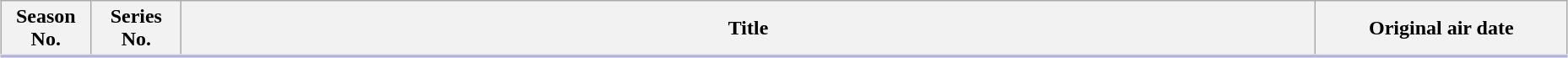<table class="wikitable" style="width:98%; margin:auto; background:#FFF;">
<tr style="border-bottom: 3px solid #CCF;">
<th style="width:4em;">Season No.</th>
<th style="width:4em;">Series No.</th>
<th>Title</th>
<th style="width:12em;">Original air date</th>
</tr>
<tr>
</tr>
</table>
